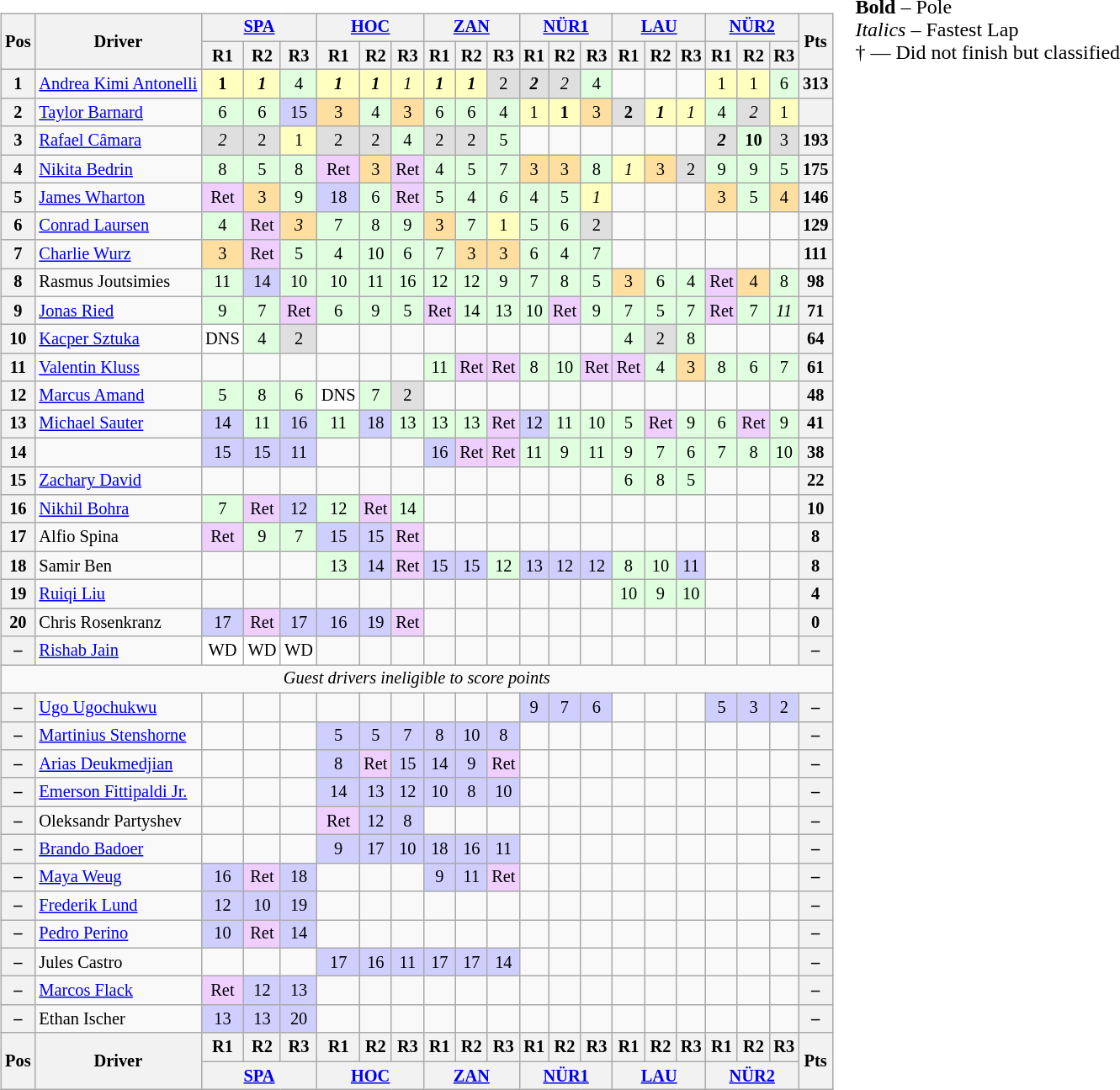<table>
<tr>
<td style="vertical-align:top"><br><table class="wikitable" style="font-size:85%; text-align:center">
<tr>
<th rowspan=2>Pos</th>
<th rowspan=2>Driver</th>
<th colspan=3><a href='#'>SPA</a><br></th>
<th colspan=3><a href='#'>HOC</a><br></th>
<th colspan=3><a href='#'>ZAN</a><br></th>
<th colspan=3><a href='#'>NÜR1</a><br></th>
<th colspan=3><a href='#'>LAU</a><br></th>
<th colspan=3><a href='#'>NÜR2</a><br></th>
<th rowspan=2>Pts</th>
</tr>
<tr>
<th>R1</th>
<th>R2</th>
<th>R3</th>
<th>R1</th>
<th>R2</th>
<th>R3</th>
<th>R1</th>
<th>R2</th>
<th>R3</th>
<th>R1</th>
<th>R2</th>
<th>R3</th>
<th>R1</th>
<th>R2</th>
<th>R3</th>
<th>R1</th>
<th>R2</th>
<th>R3</th>
</tr>
<tr>
<th>1</th>
<td style="text-align:left"> <a href='#'>Andrea Kimi Antonelli</a></td>
<td style="background:#FFFFBF"><strong>1</strong></td>
<td style="background:#FFFFBF"><strong><em>1</em></strong></td>
<td style="background:#DFFFDF">4</td>
<td style="background:#FFFFBF"><strong><em>1</em></strong></td>
<td style="background:#FFFFBF"><strong><em>1</em></strong></td>
<td style="background:#FFFFBF"><em>1</em></td>
<td style="background:#FFFFBF"><strong><em>1</em></strong></td>
<td style="background:#FFFFBF"><strong><em>1</em></strong></td>
<td style="background:#DFDFDF">2</td>
<td style="background:#DFDFDF"><strong><em>2</em></strong></td>
<td style="background:#DFDFDF"><em>2</em></td>
<td style="background:#DFFFDF">4</td>
<td></td>
<td></td>
<td></td>
<td style="background:#FFFFBF">1</td>
<td style="background:#FFFFBF">1</td>
<td style="background:#DFFFDF">6</td>
<th>313</th>
</tr>
<tr>
<th>2</th>
<td style="text-align:left"> <a href='#'>Taylor Barnard</a></td>
<td style="background:#DFFFDF">6</td>
<td style="background:#DFFFDF">6</td>
<td style="background:#CFCFFF">15</td>
<td style="background:#FFDF9F">3</td>
<td style="background:#DFFFDF">4</td>
<td style="background:#FFDF9F">3</td>
<td style="background:#DFFFDF">6</td>
<td style="background:#DFFFDF">6</td>
<td style="background:#DFFFDF">4</td>
<td style="background:#FFFFBF">1</td>
<td style="background:#FFFFBF"><strong>1</strong></td>
<td style="background:#FFDF9F">3</td>
<td style="background:#DFDFDF"><strong>2</strong></td>
<td style="background:#FFFFBF"><strong><em>1</em></strong></td>
<td style="background:#FFFFBF"><em>1</em></td>
<td style="background:#DFFFDF">4</td>
<td style="background:#DFDFDF"><em>2</em></td>
<td style="background:#FFFFBF">1</td>
<th></th>
</tr>
<tr>
<th>3</th>
<td style="text-align:left"> <a href='#'>Rafael Câmara</a></td>
<td style="background:#DFDFDF"><em>2</em></td>
<td style="background:#DFDFDF">2</td>
<td style="background:#FFFFBF">1</td>
<td style="background:#DFDFDF">2</td>
<td style="background:#DFDFDF">2</td>
<td style="background:#DFFFDF">4</td>
<td style="background:#DFDFDF">2</td>
<td style="background:#DFDFDF">2</td>
<td style="background:#DFFFDF">5</td>
<td></td>
<td></td>
<td></td>
<td></td>
<td></td>
<td></td>
<td style="background:#DFDFDF"><strong><em>2</em></strong></td>
<td style="background:#DFFFDF"><strong>10</strong></td>
<td style="background:#DFDFDF">3</td>
<th>193</th>
</tr>
<tr>
<th>4</th>
<td style="text-align:left"> <a href='#'>Nikita Bedrin</a></td>
<td style="background:#DFFFDF">8</td>
<td style="background:#DFFFDF">5</td>
<td style="background:#DFFFDF">8</td>
<td style="background:#EFCFFF">Ret</td>
<td style="background:#FFDF9F">3</td>
<td style="background:#EFCFFF">Ret</td>
<td style="background:#DFFFDF">4</td>
<td style="background:#DFFFDF">5</td>
<td style="background:#DFFFDF">7</td>
<td style="background:#FFDF9F">3</td>
<td style="background:#FFDF9F">3</td>
<td style="background:#DFFFDF">8</td>
<td style="background:#FFFFBF"><em>1</em></td>
<td style="background:#FFDF9F">3</td>
<td style="background:#DFDFDF">2</td>
<td style="background:#DFFFDF">9</td>
<td style="background:#DFFFDF">9</td>
<td style="background:#DFFFDF">5</td>
<th>175</th>
</tr>
<tr>
<th>5</th>
<td style="text-align:left"> <a href='#'>James Wharton</a></td>
<td style="background:#EFCFFF">Ret</td>
<td style="background:#FFDF9F">3</td>
<td style="background:#DFFFDF">9</td>
<td style="background:#CFCFFF">18</td>
<td style="background:#DFFFDF">6</td>
<td style="background:#EFCFFF">Ret</td>
<td style="background:#DFFFDF">5</td>
<td style="background:#DFFFDF">4</td>
<td style="background:#DFFFDF"><em>6</em></td>
<td style="background:#DFFFDF">4</td>
<td style="background:#DFFFDF">5</td>
<td style="background:#FFFFBF"><em>1</em></td>
<td></td>
<td></td>
<td></td>
<td style="background:#FFDF9F">3</td>
<td style="background:#DFFFDF">5</td>
<td style="background:#FFDF9F">4</td>
<th>146</th>
</tr>
<tr>
<th>6</th>
<td style="text-align:left"> <a href='#'>Conrad Laursen</a></td>
<td style="background:#DFFFDF">4</td>
<td style="background:#EFCFFF">Ret</td>
<td style="background:#FFDF9F"><em>3</em></td>
<td style="background:#DFFFDF">7</td>
<td style="background:#DFFFDF">8</td>
<td style="background:#DFFFDF">9</td>
<td style="background:#FFDF9F">3</td>
<td style="background:#DFFFDF">7</td>
<td style="background:#FFFFBF">1</td>
<td style="background:#DFFFDF">5</td>
<td style="background:#DFFFDF">6</td>
<td style="background:#DFDFDF">2</td>
<td></td>
<td></td>
<td></td>
<td></td>
<td></td>
<td></td>
<th>129</th>
</tr>
<tr>
<th>7</th>
<td style="text-align:left"> <a href='#'>Charlie Wurz</a></td>
<td style="background:#FFDF9F">3</td>
<td style="background:#EFCFFF">Ret</td>
<td style="background:#DFFFDF">5</td>
<td style="background:#DFFFDF">4</td>
<td style="background:#DFFFDF">10</td>
<td style="background:#DFFFDF">6</td>
<td style="background:#DFFFDF">7</td>
<td style="background:#FFDF9F">3</td>
<td style="background:#FFDF9F">3</td>
<td style="background:#DFFFDF">6</td>
<td style="background:#DFFFDF">4</td>
<td style="background:#DFFFDF">7</td>
<td></td>
<td></td>
<td></td>
<td></td>
<td></td>
<td></td>
<th>111</th>
</tr>
<tr>
<th>8</th>
<td style="text-align:left"> Rasmus Joutsimies</td>
<td style="background:#DFFFDF">11</td>
<td style="background:#CFCFFF">14</td>
<td style="background:#DFFFDF">10</td>
<td style="background:#DFFFDF">10</td>
<td style="background:#DFFFDF">11</td>
<td style="background:#DFFFDF">16</td>
<td style="background:#DFFFDF">12</td>
<td style="background:#DFFFDF">12</td>
<td style="background:#DFFFDF">9</td>
<td style="background:#DFFFDF">7</td>
<td style="background:#DFFFDF">8</td>
<td style="background:#DFFFDF">5</td>
<td style="background:#FFDF9F">3</td>
<td style="background:#DFFFDF">6</td>
<td style="background:#DFFFDF">4</td>
<td style="background:#EFCFFF">Ret</td>
<td style="background:#FFDF9F">4</td>
<td style="background:#DFFFDF">8</td>
<th>98</th>
</tr>
<tr>
<th>9</th>
<td style="text-align:left"> <a href='#'>Jonas Ried</a></td>
<td style="background:#DFFFDF">9</td>
<td style="background:#DFFFDF">7</td>
<td style="background:#EFCFFF">Ret</td>
<td style="background:#DFFFDF">6</td>
<td style="background:#DFFFDF">9</td>
<td style="background:#DFFFDF">5</td>
<td style="background:#EFCFFF">Ret</td>
<td style="background:#DFFFDF">14</td>
<td style="background:#DFFFDF">13</td>
<td style="background:#DFFFDF">10</td>
<td style="background:#EFCFFF">Ret</td>
<td style="background:#DFFFDF">9</td>
<td style="background:#DFFFDF">7</td>
<td style="background:#DFFFDF">5</td>
<td style="background:#DFFFDF">7</td>
<td style="background:#EFCFFF">Ret</td>
<td style="background:#DFFFDF">7</td>
<td style="background:#DFFFDF"><em>11</em></td>
<th>71</th>
</tr>
<tr>
<th>10</th>
<td style="text-align:left"> <a href='#'>Kacper Sztuka</a></td>
<td style="background:#FFFFFF">DNS</td>
<td style="background:#DFFFDF">4</td>
<td style="background:#DFDFDF">2</td>
<td></td>
<td></td>
<td></td>
<td></td>
<td></td>
<td></td>
<td></td>
<td></td>
<td></td>
<td style="background:#DFFFDF">4</td>
<td style="background:#DFDFDF">2</td>
<td style="background:#DFFFDF">8</td>
<td></td>
<td></td>
<td></td>
<th>64</th>
</tr>
<tr>
<th>11</th>
<td style="text-align:left"> <a href='#'>Valentin Kluss</a></td>
<td></td>
<td></td>
<td></td>
<td></td>
<td></td>
<td></td>
<td style="background:#DFFFDF">11</td>
<td style="background:#EFCFFF">Ret</td>
<td style="background:#EFCFFF">Ret</td>
<td style="background:#DFFFDF">8</td>
<td style="background:#DFFFDF">10</td>
<td style="background:#EFCFFF">Ret</td>
<td style="background:#EFCFFF">Ret</td>
<td style="background:#DFFFDF">4</td>
<td style="background:#FFDF9F">3</td>
<td style="background:#DFFFDF">8</td>
<td style="background:#DFFFDF">6</td>
<td style="background:#DFFFDF">7</td>
<th>61</th>
</tr>
<tr>
<th>12</th>
<td style="text-align:left"> <a href='#'>Marcus Amand</a></td>
<td style="background:#DFFFDF">5</td>
<td style="background:#DFFFDF">8</td>
<td style="background:#DFFFDF">6</td>
<td style="background:#FFFFFF">DNS</td>
<td style="background:#DFFFDF">7</td>
<td style="background:#DFDFDF">2</td>
<td></td>
<td></td>
<td></td>
<td></td>
<td></td>
<td></td>
<td></td>
<td></td>
<td></td>
<td></td>
<td></td>
<td></td>
<th>48</th>
</tr>
<tr>
<th>13</th>
<td style="text-align:left"> <a href='#'>Michael Sauter</a></td>
<td style="background:#CFCFFF">14</td>
<td style="background:#DFFFDF">11</td>
<td style="background:#CFCFFF">16</td>
<td style="background:#DFFFDF">11</td>
<td style="background:#CFCFFF">18</td>
<td style="background:#DFFFDF">13</td>
<td style="background:#DFFFDF">13</td>
<td style="background:#DFFFDF">13</td>
<td style="background:#EFCFFF">Ret</td>
<td style="background:#CFCFFF">12</td>
<td style="background:#DFFFDF">11</td>
<td style="background:#DFFFDF">10</td>
<td style="background:#DFFFDF">5</td>
<td style="background:#EFCFFF">Ret</td>
<td style="background:#DFFFDF">9</td>
<td style="background:#DFFFDF">6</td>
<td style="background:#EFCFFF">Ret</td>
<td style="background:#DFFFDF">9</td>
<th>41</th>
</tr>
<tr>
<th>14</th>
<td style="text-align:left"></td>
<td style="background:#CFCFFF">15</td>
<td style="background:#CFCFFF">15</td>
<td style="background:#CFCFFF">11</td>
<td></td>
<td></td>
<td></td>
<td style="background:#CFCFFF">16</td>
<td style="background:#EFCFFF">Ret</td>
<td style="background:#EFCFFF">Ret</td>
<td style="background:#DFFFDF">11</td>
<td style="background:#DFFFDF">9</td>
<td style="background:#DFFFDF">11</td>
<td style="background:#DFFFDF">9</td>
<td style="background:#DFFFDF">7</td>
<td style="background:#DFFFDF">6</td>
<td style="background:#DFFFDF">7</td>
<td style="background:#DFFFDF">8</td>
<td style="background:#DFFFDF">10</td>
<th>38</th>
</tr>
<tr>
<th>15</th>
<td style="text-align:left"> <a href='#'>Zachary David</a></td>
<td></td>
<td></td>
<td></td>
<td></td>
<td></td>
<td></td>
<td></td>
<td></td>
<td></td>
<td></td>
<td></td>
<td></td>
<td style="background:#DFFFDF">6</td>
<td style="background:#DFFFDF">8</td>
<td style="background:#DFFFDF">5</td>
<td></td>
<td></td>
<td></td>
<th>22</th>
</tr>
<tr>
<th>16</th>
<td style="text-align:left"> <a href='#'>Nikhil Bohra</a></td>
<td style="background:#DFFFDF">7</td>
<td style="background:#EFCFFF">Ret</td>
<td style="background:#CFCFFF">12</td>
<td style="background:#DFFFDF">12</td>
<td style="background:#EFCFFF">Ret</td>
<td style="background:#DFFFDF">14</td>
<td></td>
<td></td>
<td></td>
<td></td>
<td></td>
<td></td>
<td></td>
<td></td>
<td></td>
<td></td>
<td></td>
<td></td>
<th>10</th>
</tr>
<tr>
<th>17</th>
<td style="text-align:left"> Alfio Spina</td>
<td style="background:#EFCFFF">Ret</td>
<td style="background:#DFFFDF">9</td>
<td style="background:#DFFFDF">7</td>
<td style="background:#CFCFFF">15</td>
<td style="background:#CFCFFF">15</td>
<td style="background:#EFCFFF">Ret</td>
<td></td>
<td></td>
<td></td>
<td></td>
<td></td>
<td></td>
<td></td>
<td></td>
<td></td>
<td></td>
<td></td>
<td></td>
<th>8</th>
</tr>
<tr>
<th>18</th>
<td style="text-align:left"> Samir Ben</td>
<td></td>
<td></td>
<td></td>
<td style="background:#DFFFDF">13</td>
<td style="background:#CFCFFF">14</td>
<td style="background:#EFCFFF">Ret</td>
<td style="background:#CFCFFF">15</td>
<td style="background:#CFCFFF">15</td>
<td style="background:#DFFFDF">12</td>
<td style="background:#CFCFFF">13</td>
<td style="background:#CFCFFF">12</td>
<td style="background:#CFCFFF">12</td>
<td style="background:#DFFFDF">8</td>
<td style="background:#DFFFDF">10</td>
<td style="background:#CFCFFF">11</td>
<td></td>
<td></td>
<td></td>
<th>8</th>
</tr>
<tr>
<th>19</th>
<td style="text-align:left"> <a href='#'>Ruiqi Liu</a></td>
<td></td>
<td></td>
<td></td>
<td></td>
<td></td>
<td></td>
<td></td>
<td></td>
<td></td>
<td></td>
<td></td>
<td></td>
<td style="background:#DFFFDF">10</td>
<td style="background:#DFFFDF">9</td>
<td style="background:#DFFFDF">10</td>
<td></td>
<td></td>
<td></td>
<th>4</th>
</tr>
<tr>
<th>20</th>
<td style="text-align:left"> Chris Rosenkranz</td>
<td style="background:#CFCFFF">17</td>
<td style="background:#EFCFFF">Ret</td>
<td style="background:#CFCFFF">17</td>
<td style="background:#CFCFFF">16</td>
<td style="background:#CFCFFF">19</td>
<td style="background:#EFCFFF">Ret</td>
<td></td>
<td></td>
<td></td>
<td></td>
<td></td>
<td></td>
<td></td>
<td></td>
<td></td>
<td></td>
<td></td>
<td></td>
<th>0</th>
</tr>
<tr>
<th>–</th>
<td style="text-align:left"> <a href='#'>Rishab Jain</a></td>
<td style="background:#FFFFFF">WD</td>
<td style="background:#FFFFFF">WD</td>
<td style="background:#FFFFFF">WD</td>
<td></td>
<td></td>
<td></td>
<td></td>
<td></td>
<td></td>
<td></td>
<td></td>
<td></td>
<td></td>
<td></td>
<td></td>
<td></td>
<td></td>
<td></td>
<th>–</th>
</tr>
<tr>
<td colspan=21><em>Guest drivers ineligible to score points</em></td>
</tr>
<tr>
<th>–</th>
<td style="text-align:left"> <a href='#'>Ugo Ugochukwu</a></td>
<td></td>
<td></td>
<td></td>
<td></td>
<td></td>
<td></td>
<td></td>
<td></td>
<td></td>
<td style="background:#CFCFFF">9</td>
<td style="background:#CFCFFF">7</td>
<td style="background:#CFCFFF">6</td>
<td></td>
<td></td>
<td></td>
<td style="background:#CFCFFF">5</td>
<td style="background:#CFCFFF">3</td>
<td style="background:#CFCFFF">2</td>
<th>–</th>
</tr>
<tr>
<th>–</th>
<td style="text-align:left"> <a href='#'>Martinius Stenshorne</a></td>
<td></td>
<td></td>
<td></td>
<td style="background:#CFCFFF">5</td>
<td style="background:#CFCFFF">5</td>
<td style="background:#CFCFFF">7</td>
<td style="background:#CFCFFF">8</td>
<td style="background:#CFCFFF">10</td>
<td style="background:#CFCFFF">8</td>
<td></td>
<td></td>
<td></td>
<td></td>
<td></td>
<td></td>
<td></td>
<td></td>
<td></td>
<th>–</th>
</tr>
<tr>
<th>–</th>
<td style="text-align:left"> <a href='#'>Arias Deukmedjian</a></td>
<td></td>
<td></td>
<td></td>
<td style="background:#CFCFFF">8</td>
<td style="background:#EFCFFF">Ret</td>
<td style="background:#CFCFFF">15</td>
<td style="background:#CFCFFF">14</td>
<td style="background:#CFCFFF">9</td>
<td style="background:#EFCFFF">Ret</td>
<td></td>
<td></td>
<td></td>
<td></td>
<td></td>
<td></td>
<td></td>
<td></td>
<td></td>
<th>–</th>
</tr>
<tr>
<th>–</th>
<td style="text-align:left"> <a href='#'>Emerson Fittipaldi Jr.</a></td>
<td></td>
<td></td>
<td></td>
<td style="background:#CFCFFF">14</td>
<td style="background:#CFCFFF">13</td>
<td style="background:#CFCFFF">12</td>
<td style="background:#CFCFFF">10</td>
<td style="background:#CFCFFF">8</td>
<td style="background:#CFCFFF">10</td>
<td></td>
<td></td>
<td></td>
<td></td>
<td></td>
<td></td>
<td></td>
<td></td>
<td></td>
<th>–</th>
</tr>
<tr>
<th>–</th>
<td style="text-align:left"> Oleksandr Partyshev</td>
<td></td>
<td></td>
<td></td>
<td style="background:#EFCFFF">Ret</td>
<td style="background:#CFCFFF">12</td>
<td style="background:#CFCFFF">8</td>
<td></td>
<td></td>
<td></td>
<td></td>
<td></td>
<td></td>
<td></td>
<td></td>
<td></td>
<td></td>
<td></td>
<td></td>
<th>–</th>
</tr>
<tr>
<th>–</th>
<td style="text-align:left"> <a href='#'>Brando Badoer</a></td>
<td></td>
<td></td>
<td></td>
<td style="background:#CFCFFF">9</td>
<td style="background:#CFCFFF">17</td>
<td style="background:#CFCFFF">10</td>
<td style="background:#CFCFFF">18</td>
<td style="background:#CFCFFF">16</td>
<td style="background:#CFCFFF">11</td>
<td></td>
<td></td>
<td></td>
<td></td>
<td></td>
<td></td>
<td></td>
<td></td>
<td></td>
<th>–</th>
</tr>
<tr>
<th>–</th>
<td style="text-align:left"> <a href='#'>Maya Weug</a></td>
<td style="background:#CFCFFF">16</td>
<td style="background:#EFCFFF">Ret</td>
<td style="background:#CFCFFF">18</td>
<td></td>
<td></td>
<td></td>
<td style="background:#CFCFFF">9</td>
<td style="background:#CFCFFF">11</td>
<td style="background:#EFCFFF">Ret</td>
<td></td>
<td></td>
<td></td>
<td></td>
<td></td>
<td></td>
<td></td>
<td></td>
<td></td>
<th>–</th>
</tr>
<tr>
<th>–</th>
<td style="text-align:left"> <a href='#'>Frederik Lund</a></td>
<td style="background:#CFCFFF">12</td>
<td style="background:#CFCFFF">10</td>
<td style="background:#CFCFFF">19</td>
<td></td>
<td></td>
<td></td>
<td></td>
<td></td>
<td></td>
<td></td>
<td></td>
<td></td>
<td></td>
<td></td>
<td></td>
<td></td>
<td></td>
<td></td>
<th>–</th>
</tr>
<tr>
<th>–</th>
<td style="text-align:left"> <a href='#'>Pedro Perino</a></td>
<td style="background:#CFCFFF">10</td>
<td style="background:#EFCFFF">Ret</td>
<td style="background:#CFCFFF">14</td>
<td></td>
<td></td>
<td></td>
<td></td>
<td></td>
<td></td>
<td></td>
<td></td>
<td></td>
<td></td>
<td></td>
<td></td>
<td></td>
<td></td>
<td></td>
<th>–</th>
</tr>
<tr>
<th>–</th>
<td style="text-align:left"> Jules Castro</td>
<td></td>
<td></td>
<td></td>
<td style="background:#CFCFFF">17</td>
<td style="background:#CFCFFF">16</td>
<td style="background:#CFCFFF">11</td>
<td style="background:#CFCFFF">17</td>
<td style="background:#CFCFFF">17</td>
<td style="background:#CFCFFF">14</td>
<td></td>
<td></td>
<td></td>
<td></td>
<td></td>
<td></td>
<td></td>
<td></td>
<td></td>
<th>–</th>
</tr>
<tr>
<th>–</th>
<td style="text-align:left"> <a href='#'>Marcos Flack</a></td>
<td style="background:#EFCFFF">Ret</td>
<td style="background:#CFCFFF">12</td>
<td style="background:#CFCFFF">13</td>
<td></td>
<td></td>
<td></td>
<td></td>
<td></td>
<td></td>
<td></td>
<td></td>
<td></td>
<td></td>
<td></td>
<td></td>
<td></td>
<td></td>
<td></td>
<th>–</th>
</tr>
<tr>
<th>–</th>
<td style="text-align:left"> Ethan Ischer</td>
<td style="background:#CFCFFF">13</td>
<td style="background:#CFCFFF">13</td>
<td style="background:#CFCFFF">20</td>
<td></td>
<td></td>
<td></td>
<td></td>
<td></td>
<td></td>
<td></td>
<td></td>
<td></td>
<td></td>
<td></td>
<td></td>
<td></td>
<td></td>
<td></td>
<th>–</th>
</tr>
<tr>
<th rowspan=2>Pos</th>
<th rowspan=2>Driver</th>
<th>R1</th>
<th>R2</th>
<th>R3</th>
<th>R1</th>
<th>R2</th>
<th>R3</th>
<th>R1</th>
<th>R2</th>
<th>R3</th>
<th>R1</th>
<th>R2</th>
<th>R3</th>
<th>R1</th>
<th>R2</th>
<th>R3</th>
<th>R1</th>
<th>R2</th>
<th>R3</th>
<th rowspan=2>Pts</th>
</tr>
<tr>
<th colspan=3><a href='#'>SPA</a><br></th>
<th colspan=3><a href='#'>HOC</a><br></th>
<th colspan=3><a href='#'>ZAN</a><br></th>
<th colspan=3><a href='#'>NÜR1</a><br></th>
<th colspan=3><a href='#'>LAU</a><br></th>
<th colspan=3><a href='#'>NÜR2</a><br></th>
</tr>
</table>
</td>
<td style="vertical-align:top"><br>
<span><strong>Bold</strong> – Pole<br><em>Italics</em> – Fastest Lap<br>† — Did not finish but classified</span></td>
</tr>
</table>
